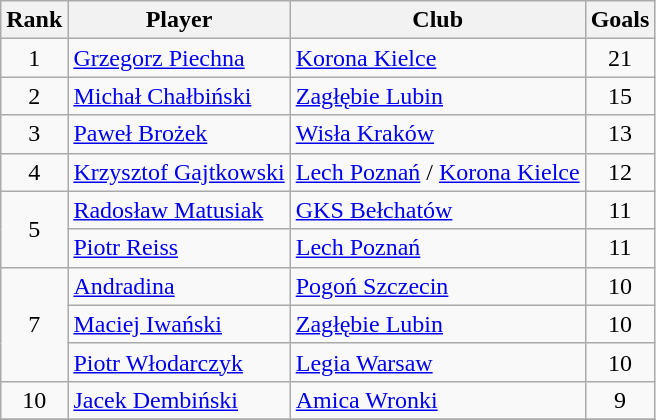<table class="wikitable" style="text-align:center">
<tr>
<th>Rank</th>
<th>Player</th>
<th>Club</th>
<th>Goals</th>
</tr>
<tr>
<td rowspan="1">1</td>
<td align="left"> <a href='#'>Grzegorz Piechna</a></td>
<td align="left"><a href='#'>Korona Kielce</a></td>
<td>21</td>
</tr>
<tr>
<td rowspan="1">2</td>
<td align="left"> <a href='#'>Michał Chałbiński</a></td>
<td align="left"><a href='#'>Zagłębie Lubin</a></td>
<td>15</td>
</tr>
<tr>
<td rowspan="1">3</td>
<td align="left"> <a href='#'>Paweł Brożek</a></td>
<td align="left"><a href='#'>Wisła Kraków</a></td>
<td>13</td>
</tr>
<tr>
<td rowspan="1">4</td>
<td align="left"> <a href='#'>Krzysztof Gajtkowski</a></td>
<td align="left"><a href='#'>Lech Poznań</a> / <a href='#'>Korona Kielce</a></td>
<td>12</td>
</tr>
<tr>
<td rowspan="2">5</td>
<td align="left"> <a href='#'>Radosław Matusiak</a></td>
<td align="left"><a href='#'>GKS Bełchatów</a></td>
<td>11</td>
</tr>
<tr>
<td align="left"> <a href='#'>Piotr Reiss</a></td>
<td align="left"><a href='#'>Lech Poznań</a></td>
<td>11</td>
</tr>
<tr>
<td rowspan="3">7</td>
<td align="left"> <a href='#'>Andradina</a></td>
<td align="left"><a href='#'>Pogoń Szczecin</a></td>
<td>10</td>
</tr>
<tr>
<td align="left"> <a href='#'>Maciej Iwański</a></td>
<td align="left"><a href='#'>Zagłębie Lubin</a></td>
<td>10</td>
</tr>
<tr>
<td align="left"> <a href='#'>Piotr Włodarczyk</a></td>
<td align="left"><a href='#'>Legia Warsaw</a></td>
<td>10</td>
</tr>
<tr>
<td rowspan="1">10</td>
<td align="left"> <a href='#'>Jacek Dembiński</a></td>
<td align="left"><a href='#'>Amica Wronki</a></td>
<td>9</td>
</tr>
<tr>
</tr>
</table>
